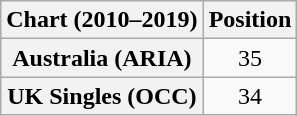<table class="wikitable sortable plainrowheaders" style="text-align:center">
<tr>
<th scope="col">Chart (2010–2019)</th>
<th scope="col">Position</th>
</tr>
<tr>
<th scope="row">Australia (ARIA)</th>
<td>35</td>
</tr>
<tr>
<th scope="row">UK Singles (OCC)</th>
<td>34</td>
</tr>
</table>
